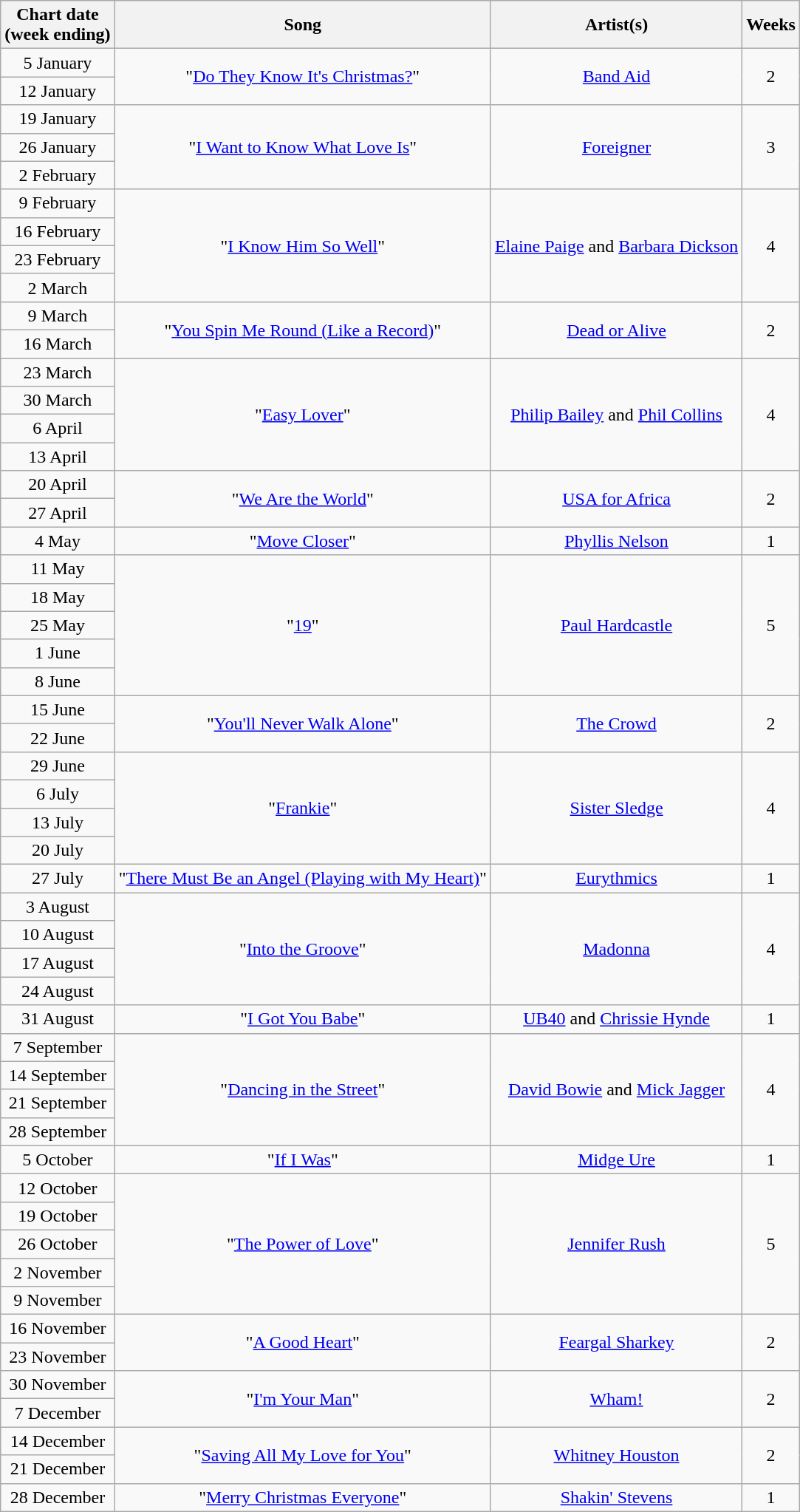<table class="wikitable" style="text-align:center;">
<tr>
<th>Chart date<br>(week ending)</th>
<th>Song</th>
<th>Artist(s)</th>
<th>Weeks</th>
</tr>
<tr>
<td>5 January</td>
<td rowspan=2>"<a href='#'>Do They Know It's Christmas?</a>"</td>
<td rowspan=2><a href='#'>Band Aid</a></td>
<td rowspan=2>2</td>
</tr>
<tr>
<td>12 January</td>
</tr>
<tr>
<td>19 January</td>
<td rowspan=3>"<a href='#'>I Want to Know What Love Is</a>"</td>
<td rowspan=3><a href='#'>Foreigner</a></td>
<td rowspan=3>3</td>
</tr>
<tr>
<td>26 January</td>
</tr>
<tr>
<td>2 February</td>
</tr>
<tr>
<td>9 February</td>
<td rowspan=4>"<a href='#'>I Know Him So Well</a>"</td>
<td rowspan=4><a href='#'>Elaine Paige</a> and <a href='#'>Barbara Dickson</a></td>
<td rowspan=4>4</td>
</tr>
<tr>
<td>16 February</td>
</tr>
<tr>
<td>23 February</td>
</tr>
<tr>
<td>2 March</td>
</tr>
<tr>
<td>9 March</td>
<td rowspan=2>"<a href='#'>You Spin Me Round (Like a Record)</a>"</td>
<td rowspan=2><a href='#'>Dead or Alive</a></td>
<td rowspan=2>2</td>
</tr>
<tr>
<td>16 March</td>
</tr>
<tr>
<td>23 March</td>
<td rowspan=4>"<a href='#'>Easy Lover</a>"</td>
<td rowspan=4><a href='#'>Philip Bailey</a> and <a href='#'>Phil Collins</a></td>
<td rowspan=4>4</td>
</tr>
<tr>
<td>30 March</td>
</tr>
<tr>
<td>6 April</td>
</tr>
<tr>
<td>13 April</td>
</tr>
<tr>
<td>20 April</td>
<td rowspan=2>"<a href='#'>We Are the World</a>"</td>
<td rowspan=2><a href='#'>USA for Africa</a></td>
<td rowspan=2>2</td>
</tr>
<tr>
<td>27 April</td>
</tr>
<tr>
<td>4 May</td>
<td>"<a href='#'>Move Closer</a>"</td>
<td><a href='#'>Phyllis Nelson</a></td>
<td>1</td>
</tr>
<tr>
<td>11 May</td>
<td rowspan=5>"<a href='#'>19</a>"</td>
<td rowspan=5><a href='#'>Paul Hardcastle</a></td>
<td rowspan=5>5</td>
</tr>
<tr>
<td>18 May</td>
</tr>
<tr>
<td>25 May</td>
</tr>
<tr>
<td>1 June</td>
</tr>
<tr>
<td>8 June</td>
</tr>
<tr>
<td>15 June</td>
<td rowspan=2>"<a href='#'>You'll Never Walk Alone</a>"</td>
<td rowspan=2><a href='#'>The Crowd</a></td>
<td rowspan=2>2</td>
</tr>
<tr>
<td>22 June</td>
</tr>
<tr>
<td>29 June</td>
<td rowspan=4>"<a href='#'>Frankie</a>"</td>
<td rowspan=4><a href='#'>Sister Sledge</a></td>
<td rowspan=4>4</td>
</tr>
<tr>
<td>6 July</td>
</tr>
<tr>
<td>13 July</td>
</tr>
<tr>
<td>20 July</td>
</tr>
<tr>
<td>27 July</td>
<td>"<a href='#'>There Must Be an Angel (Playing with My Heart)</a>"</td>
<td><a href='#'>Eurythmics</a></td>
<td>1</td>
</tr>
<tr>
<td>3 August</td>
<td rowspan=4>"<a href='#'>Into the Groove</a>"</td>
<td rowspan=4><a href='#'>Madonna</a></td>
<td rowspan=4>4</td>
</tr>
<tr>
<td>10 August</td>
</tr>
<tr>
<td>17 August</td>
</tr>
<tr>
<td>24 August</td>
</tr>
<tr>
<td>31 August</td>
<td>"<a href='#'>I Got You Babe</a>"</td>
<td><a href='#'>UB40</a> and <a href='#'>Chrissie Hynde</a></td>
<td>1</td>
</tr>
<tr>
<td>7 September</td>
<td rowspan=4>"<a href='#'>Dancing in the Street</a>"</td>
<td rowspan=4><a href='#'>David Bowie</a> and <a href='#'>Mick Jagger</a></td>
<td rowspan=4>4</td>
</tr>
<tr>
<td>14 September</td>
</tr>
<tr>
<td>21 September</td>
</tr>
<tr>
<td>28 September</td>
</tr>
<tr>
<td>5 October</td>
<td>"<a href='#'>If I Was</a>"</td>
<td><a href='#'>Midge Ure</a></td>
<td>1</td>
</tr>
<tr>
<td>12 October</td>
<td rowspan=5>"<a href='#'>The Power of Love</a>"</td>
<td rowspan=5><a href='#'>Jennifer Rush</a></td>
<td rowspan=5>5</td>
</tr>
<tr>
<td>19 October</td>
</tr>
<tr>
<td>26 October</td>
</tr>
<tr>
<td>2 November</td>
</tr>
<tr>
<td>9 November</td>
</tr>
<tr>
<td>16 November</td>
<td rowspan=2>"<a href='#'>A Good Heart</a>"</td>
<td rowspan=2><a href='#'>Feargal Sharkey</a></td>
<td rowspan=2>2</td>
</tr>
<tr>
<td>23 November</td>
</tr>
<tr>
<td>30 November</td>
<td rowspan=2>"<a href='#'>I'm Your Man</a>"</td>
<td rowspan=2><a href='#'>Wham!</a></td>
<td rowspan=2>2</td>
</tr>
<tr>
<td>7 December</td>
</tr>
<tr>
<td>14 December</td>
<td rowspan=2>"<a href='#'>Saving All My Love for You</a>"</td>
<td rowspan=2><a href='#'>Whitney Houston</a></td>
<td rowspan=2>2</td>
</tr>
<tr>
<td>21 December</td>
</tr>
<tr>
<td>28 December</td>
<td>"<a href='#'>Merry Christmas Everyone</a>"</td>
<td><a href='#'>Shakin' Stevens</a></td>
<td>1</td>
</tr>
</table>
